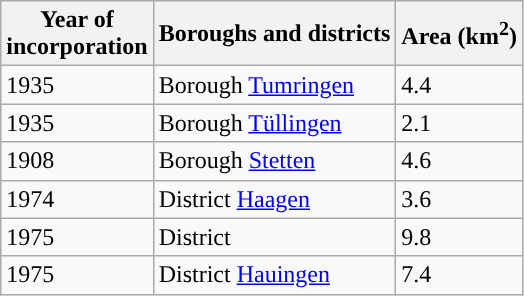<table class="wikitable |">
<tr>
<th>Year of <br> incorporation <br></th>
<th>Boroughs and districts</th>
<th>Area (km<sup>2</sup>)</th>
</tr>
<tr>
<td>1935</td>
<td>Borough <a href='#'>Tumringen</a></td>
<td>4.4</td>
</tr>
<tr>
<td>1935</td>
<td>Borough <a href='#'>Tüllingen</a></td>
<td>2.1</td>
</tr>
<tr>
<td>1908</td>
<td>Borough <a href='#'>Stetten</a></td>
<td>4.6</td>
</tr>
<tr>
<td>1974</td>
<td>District <a href='#'>Haagen</a></td>
<td>3.6</td>
</tr>
<tr>
<td>1975</td>
<td>District </td>
<td>9.8</td>
</tr>
<tr>
<td>1975</td>
<td>District <a href='#'>Hauingen</a></td>
<td>7.4</td>
</tr>
</table>
